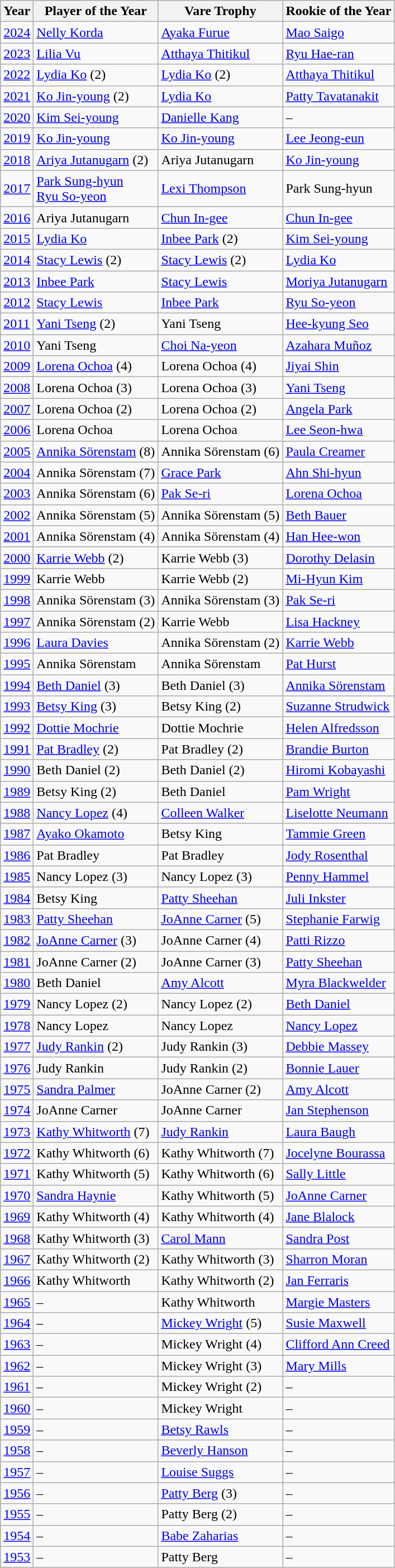<table class="wikitable">
<tr>
<th>Year</th>
<th>Player of the Year</th>
<th>Vare Trophy</th>
<th>Rookie of the Year</th>
</tr>
<tr>
<td><a href='#'>2024</a></td>
<td> <a href='#'>Nelly Korda</a></td>
<td> <a href='#'>Ayaka Furue</a></td>
<td> <a href='#'>Mao Saigo</a></td>
</tr>
<tr>
<td><a href='#'>2023</a></td>
<td> <a href='#'>Lilia Vu</a></td>
<td> <a href='#'>Atthaya Thitikul</a></td>
<td> <a href='#'>Ryu Hae-ran</a></td>
</tr>
<tr>
<td><a href='#'>2022</a></td>
<td> <a href='#'>Lydia Ko</a> (2)</td>
<td> <a href='#'>Lydia Ko</a> (2)</td>
<td> <a href='#'>Atthaya Thitikul</a></td>
</tr>
<tr>
<td><a href='#'>2021</a></td>
<td> <a href='#'>Ko Jin-young</a> (2)</td>
<td> <a href='#'>Lydia Ko</a></td>
<td> <a href='#'>Patty Tavatanakit</a></td>
</tr>
<tr>
<td><a href='#'>2020</a></td>
<td> <a href='#'>Kim Sei-young</a></td>
<td> <a href='#'>Danielle Kang</a></td>
<td>–</td>
</tr>
<tr>
<td><a href='#'>2019</a></td>
<td> <a href='#'>Ko Jin-young</a></td>
<td> <a href='#'>Ko Jin-young</a></td>
<td> <a href='#'>Lee Jeong-eun</a></td>
</tr>
<tr>
<td><a href='#'>2018</a></td>
<td> <a href='#'>Ariya Jutanugarn</a> (2)</td>
<td> Ariya Jutanugarn</td>
<td> <a href='#'>Ko Jin-young</a></td>
</tr>
<tr>
<td><a href='#'>2017</a></td>
<td> <a href='#'>Park Sung-hyun</a><br> <a href='#'>Ryu So-yeon</a></td>
<td> <a href='#'>Lexi Thompson</a></td>
<td> Park Sung-hyun</td>
</tr>
<tr>
<td><a href='#'>2016</a></td>
<td> Ariya Jutanugarn</td>
<td> <a href='#'>Chun In-gee</a></td>
<td> <a href='#'>Chun In-gee</a></td>
</tr>
<tr>
<td><a href='#'>2015</a></td>
<td> <a href='#'>Lydia Ko</a></td>
<td> <a href='#'>Inbee Park</a> (2)</td>
<td> <a href='#'>Kim Sei-young</a></td>
</tr>
<tr>
<td><a href='#'>2014</a></td>
<td> <a href='#'>Stacy Lewis</a> (2)</td>
<td> <a href='#'>Stacy Lewis</a> (2)</td>
<td> <a href='#'>Lydia Ko</a></td>
</tr>
<tr>
<td><a href='#'>2013</a></td>
<td> <a href='#'>Inbee Park</a></td>
<td> <a href='#'>Stacy Lewis</a></td>
<td> <a href='#'>Moriya Jutanugarn</a></td>
</tr>
<tr>
<td><a href='#'>2012</a></td>
<td> <a href='#'>Stacy Lewis</a></td>
<td> <a href='#'>Inbee Park</a></td>
<td> <a href='#'>Ryu So-yeon</a></td>
</tr>
<tr>
<td><a href='#'>2011</a></td>
<td> <a href='#'>Yani Tseng</a> (2)</td>
<td> Yani Tseng</td>
<td> <a href='#'>Hee-kyung Seo</a></td>
</tr>
<tr>
<td><a href='#'>2010</a></td>
<td> Yani Tseng</td>
<td> <a href='#'>Choi Na-yeon</a></td>
<td> <a href='#'>Azahara Muñoz</a></td>
</tr>
<tr>
<td><a href='#'>2009</a></td>
<td> <a href='#'>Lorena Ochoa</a> (4)</td>
<td> Lorena Ochoa (4)</td>
<td> <a href='#'>Jiyai Shin</a></td>
</tr>
<tr>
<td><a href='#'>2008</a></td>
<td> Lorena Ochoa (3)</td>
<td> Lorena Ochoa (3)</td>
<td> <a href='#'>Yani Tseng</a></td>
</tr>
<tr>
<td><a href='#'>2007</a></td>
<td> Lorena Ochoa (2)</td>
<td> Lorena Ochoa (2)</td>
<td> <a href='#'>Angela Park</a></td>
</tr>
<tr>
<td><a href='#'>2006</a></td>
<td> Lorena Ochoa</td>
<td> Lorena Ochoa</td>
<td> <a href='#'>Lee Seon-hwa</a></td>
</tr>
<tr>
<td><a href='#'>2005</a></td>
<td> <a href='#'>Annika Sörenstam</a> (8)</td>
<td> Annika Sörenstam (6)</td>
<td> <a href='#'>Paula Creamer</a></td>
</tr>
<tr>
<td><a href='#'>2004</a></td>
<td> Annika Sörenstam (7)</td>
<td> <a href='#'>Grace Park</a></td>
<td> <a href='#'>Ahn Shi-hyun</a></td>
</tr>
<tr>
<td><a href='#'>2003</a></td>
<td> Annika Sörenstam (6)</td>
<td> <a href='#'>Pak Se-ri</a></td>
<td> <a href='#'>Lorena Ochoa</a></td>
</tr>
<tr>
<td><a href='#'>2002</a></td>
<td> Annika Sörenstam (5)</td>
<td> Annika Sörenstam (5)</td>
<td> <a href='#'>Beth Bauer</a></td>
</tr>
<tr>
<td><a href='#'>2001</a></td>
<td> Annika Sörenstam (4)</td>
<td> Annika Sörenstam (4)</td>
<td> <a href='#'>Han Hee-won</a></td>
</tr>
<tr>
<td><a href='#'>2000</a></td>
<td> <a href='#'>Karrie Webb</a> (2)</td>
<td> Karrie Webb (3)</td>
<td> <a href='#'>Dorothy Delasin</a></td>
</tr>
<tr>
<td><a href='#'>1999</a></td>
<td> Karrie Webb</td>
<td> Karrie Webb (2)</td>
<td> <a href='#'>Mi-Hyun Kim</a></td>
</tr>
<tr>
<td><a href='#'>1998</a></td>
<td> Annika Sörenstam (3)</td>
<td> Annika Sörenstam (3)</td>
<td> <a href='#'>Pak Se-ri</a></td>
</tr>
<tr>
<td><a href='#'>1997</a></td>
<td> Annika Sörenstam (2)</td>
<td> Karrie Webb</td>
<td> <a href='#'>Lisa Hackney</a></td>
</tr>
<tr>
<td><a href='#'>1996</a></td>
<td> <a href='#'>Laura Davies</a></td>
<td> Annika Sörenstam (2)</td>
<td> <a href='#'>Karrie Webb</a></td>
</tr>
<tr>
<td><a href='#'>1995</a></td>
<td> Annika Sörenstam</td>
<td> Annika Sörenstam</td>
<td> <a href='#'>Pat Hurst</a></td>
</tr>
<tr>
<td><a href='#'>1994</a></td>
<td> <a href='#'>Beth Daniel</a> (3)</td>
<td> Beth Daniel (3)</td>
<td> <a href='#'>Annika Sörenstam</a></td>
</tr>
<tr>
<td><a href='#'>1993</a></td>
<td> <a href='#'>Betsy King</a> (3)</td>
<td> Betsy King (2)</td>
<td> <a href='#'>Suzanne Strudwick</a></td>
</tr>
<tr>
<td><a href='#'>1992</a></td>
<td> <a href='#'>Dottie Mochrie</a></td>
<td> Dottie Mochrie</td>
<td> <a href='#'>Helen Alfredsson</a></td>
</tr>
<tr>
<td><a href='#'>1991</a></td>
<td> <a href='#'>Pat Bradley</a> (2)</td>
<td> Pat Bradley (2)</td>
<td> <a href='#'>Brandie Burton</a></td>
</tr>
<tr>
<td><a href='#'>1990</a></td>
<td> Beth Daniel (2)</td>
<td> Beth Daniel (2)</td>
<td> <a href='#'>Hiromi Kobayashi</a></td>
</tr>
<tr>
<td><a href='#'>1989</a></td>
<td> Betsy King (2)</td>
<td> Beth Daniel</td>
<td> <a href='#'>Pam Wright</a></td>
</tr>
<tr>
<td><a href='#'>1988</a></td>
<td> <a href='#'>Nancy Lopez</a> (4)</td>
<td> <a href='#'>Colleen Walker</a></td>
<td> <a href='#'>Liselotte Neumann</a></td>
</tr>
<tr>
<td><a href='#'>1987</a></td>
<td> <a href='#'>Ayako Okamoto</a></td>
<td> Betsy King</td>
<td> <a href='#'>Tammie Green</a></td>
</tr>
<tr>
<td><a href='#'>1986</a></td>
<td> Pat Bradley</td>
<td> Pat Bradley</td>
<td> <a href='#'>Jody Rosenthal</a></td>
</tr>
<tr>
<td><a href='#'>1985</a></td>
<td> Nancy Lopez (3)</td>
<td> Nancy Lopez (3)</td>
<td> <a href='#'>Penny Hammel</a></td>
</tr>
<tr>
<td><a href='#'>1984</a></td>
<td> Betsy King</td>
<td> <a href='#'>Patty Sheehan</a></td>
<td> <a href='#'>Juli Inkster</a></td>
</tr>
<tr>
<td><a href='#'>1983</a></td>
<td> <a href='#'>Patty Sheehan</a></td>
<td> <a href='#'>JoAnne Carner</a> (5)</td>
<td> <a href='#'>Stephanie Farwig</a></td>
</tr>
<tr>
<td><a href='#'>1982</a></td>
<td> <a href='#'>JoAnne Carner</a> (3)</td>
<td> JoAnne Carner (4)</td>
<td> <a href='#'>Patti Rizzo</a></td>
</tr>
<tr>
<td><a href='#'>1981</a></td>
<td> JoAnne Carner (2)</td>
<td> JoAnne Carner (3)</td>
<td> <a href='#'>Patty Sheehan</a></td>
</tr>
<tr>
<td><a href='#'>1980</a></td>
<td> Beth Daniel</td>
<td> <a href='#'>Amy Alcott</a></td>
<td> <a href='#'>Myra Blackwelder</a></td>
</tr>
<tr>
<td><a href='#'>1979</a></td>
<td> Nancy Lopez (2)</td>
<td> Nancy Lopez (2)</td>
<td> <a href='#'>Beth Daniel</a></td>
</tr>
<tr>
<td><a href='#'>1978</a></td>
<td> Nancy Lopez</td>
<td> Nancy Lopez</td>
<td> <a href='#'>Nancy Lopez</a></td>
</tr>
<tr>
<td><a href='#'>1977</a></td>
<td> <a href='#'>Judy Rankin</a> (2)</td>
<td> Judy Rankin (3)</td>
<td> <a href='#'>Debbie Massey</a></td>
</tr>
<tr>
<td><a href='#'>1976</a></td>
<td> Judy Rankin</td>
<td> Judy Rankin (2)</td>
<td> <a href='#'>Bonnie Lauer</a></td>
</tr>
<tr>
<td><a href='#'>1975</a></td>
<td> <a href='#'>Sandra Palmer</a></td>
<td> JoAnne Carner (2)</td>
<td> <a href='#'>Amy Alcott</a></td>
</tr>
<tr>
<td><a href='#'>1974</a></td>
<td> JoAnne Carner</td>
<td> JoAnne Carner</td>
<td> <a href='#'>Jan Stephenson</a></td>
</tr>
<tr>
<td><a href='#'>1973</a></td>
<td> <a href='#'>Kathy Whitworth</a> (7)</td>
<td> <a href='#'>Judy Rankin</a></td>
<td> <a href='#'>Laura Baugh</a></td>
</tr>
<tr>
<td><a href='#'>1972</a></td>
<td> Kathy Whitworth (6)</td>
<td> Kathy Whitworth (7)</td>
<td> <a href='#'>Jocelyne Bourassa</a></td>
</tr>
<tr>
<td><a href='#'>1971</a></td>
<td> Kathy Whitworth (5)</td>
<td> Kathy Whitworth (6)</td>
<td> <a href='#'>Sally Little</a></td>
</tr>
<tr>
<td><a href='#'>1970</a></td>
<td> <a href='#'>Sandra Haynie</a></td>
<td> Kathy Whitworth (5)</td>
<td> <a href='#'>JoAnne Carner</a></td>
</tr>
<tr>
<td><a href='#'>1969</a></td>
<td> Kathy Whitworth (4)</td>
<td> Kathy Whitworth (4)</td>
<td> <a href='#'>Jane Blalock</a></td>
</tr>
<tr>
<td><a href='#'>1968</a></td>
<td> Kathy Whitworth (3)</td>
<td> <a href='#'>Carol Mann</a></td>
<td> <a href='#'>Sandra Post</a></td>
</tr>
<tr>
<td><a href='#'>1967</a></td>
<td> Kathy Whitworth (2)</td>
<td> Kathy Whitworth (3)</td>
<td> <a href='#'>Sharron Moran</a></td>
</tr>
<tr>
<td><a href='#'>1966</a></td>
<td> Kathy Whitworth</td>
<td> Kathy Whitworth (2)</td>
<td> <a href='#'>Jan Ferraris</a></td>
</tr>
<tr>
<td><a href='#'>1965</a></td>
<td>–</td>
<td> Kathy Whitworth</td>
<td> <a href='#'>Margie Masters</a></td>
</tr>
<tr>
<td><a href='#'>1964</a></td>
<td>–</td>
<td> <a href='#'>Mickey Wright</a> (5)</td>
<td> <a href='#'>Susie Maxwell</a></td>
</tr>
<tr>
<td><a href='#'>1963</a></td>
<td>–</td>
<td> Mickey Wright (4)</td>
<td> <a href='#'>Clifford Ann Creed</a></td>
</tr>
<tr>
<td><a href='#'>1962</a></td>
<td>–</td>
<td> Mickey Wright (3)</td>
<td> <a href='#'>Mary Mills</a></td>
</tr>
<tr>
<td><a href='#'>1961</a></td>
<td>–</td>
<td> Mickey Wright (2)</td>
<td>–</td>
</tr>
<tr>
<td><a href='#'>1960</a></td>
<td>–</td>
<td> Mickey Wright</td>
<td>–</td>
</tr>
<tr>
<td><a href='#'>1959</a></td>
<td>–</td>
<td> <a href='#'>Betsy Rawls</a></td>
<td>–</td>
</tr>
<tr>
<td><a href='#'>1958</a></td>
<td>–</td>
<td> <a href='#'>Beverly Hanson</a></td>
<td>–</td>
</tr>
<tr>
<td><a href='#'>1957</a></td>
<td>–</td>
<td> <a href='#'>Louise Suggs</a></td>
<td>–</td>
</tr>
<tr>
<td><a href='#'>1956</a></td>
<td>–</td>
<td> <a href='#'>Patty Berg</a> (3)</td>
<td>–</td>
</tr>
<tr>
<td><a href='#'>1955</a></td>
<td>–</td>
<td> Patty Berg (2)</td>
<td>–</td>
</tr>
<tr>
<td><a href='#'>1954</a></td>
<td>–</td>
<td> <a href='#'>Babe Zaharias</a></td>
<td>–</td>
</tr>
<tr>
<td><a href='#'>1953</a></td>
<td>–</td>
<td> Patty Berg</td>
<td>–</td>
</tr>
</table>
